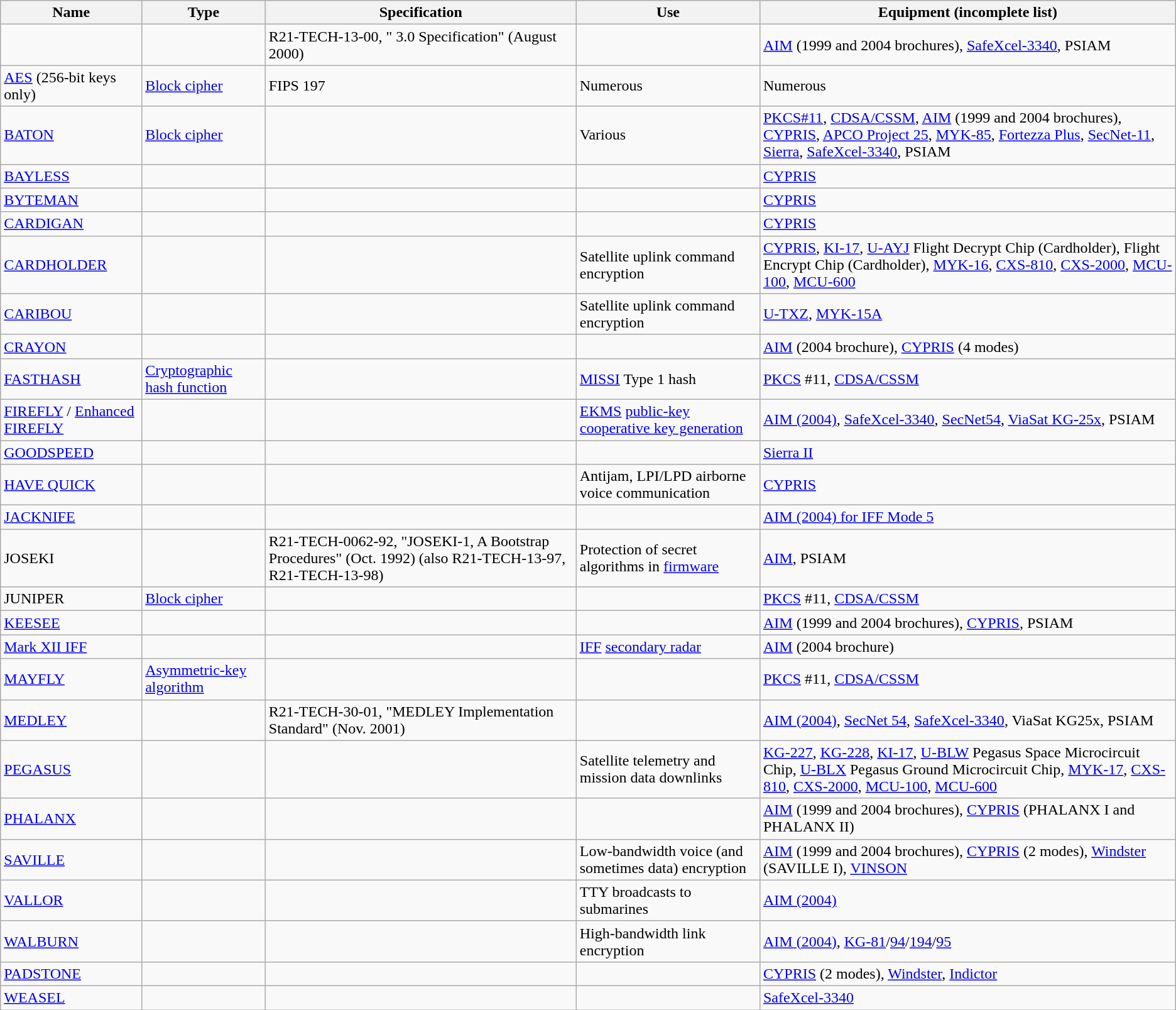<table class="wikitable">
<tr>
<th>Name</th>
<th>Type</th>
<th>Specification</th>
<th>Use</th>
<th>Equipment (incomplete list)</th>
</tr>
<tr>
<td></td>
<td></td>
<td>R21-TECH-13-00, " 3.0 Specification" (August 2000)</td>
<td></td>
<td><a href='#'>AIM</a> (1999 and 2004 brochures), <a href='#'>SafeXcel-3340</a>, PSIAM </td>
</tr>
<tr>
<td><a href='#'>AES</a> (256-bit keys only)</td>
<td><a href='#'>Block cipher</a></td>
<td>FIPS 197</td>
<td>Numerous</td>
<td>Numerous</td>
</tr>
<tr>
<td><a href='#'>BATON</a></td>
<td><a href='#'>Block cipher</a></td>
<td></td>
<td>Various</td>
<td><a href='#'>PKCS#11</a>, <a href='#'>CDSA/CSSM</a>, <a href='#'>AIM</a> (1999 and 2004 brochures), <a href='#'>CYPRIS</a>, <a href='#'>APCO Project 25</a>, <a href='#'>MYK-85</a>, <a href='#'>Fortezza Plus</a>, <a href='#'>SecNet-11</a>, <a href='#'>Sierra</a>, <a href='#'>SafeXcel-3340</a>, PSIAM </td>
</tr>
<tr>
<td><a href='#'>BAYLESS</a></td>
<td></td>
<td></td>
<td></td>
<td><a href='#'>CYPRIS</a></td>
</tr>
<tr>
<td><a href='#'>BYTEMAN</a></td>
<td></td>
<td></td>
<td></td>
<td><a href='#'>CYPRIS</a></td>
</tr>
<tr>
<td><a href='#'>CARDIGAN</a></td>
<td></td>
<td></td>
<td></td>
<td><a href='#'>CYPRIS</a></td>
</tr>
<tr>
<td><a href='#'>CARDHOLDER</a></td>
<td></td>
<td></td>
<td>Satellite uplink command encryption</td>
<td><a href='#'>CYPRIS</a>, <a href='#'>KI-17</a>, <a href='#'>U-AYJ</a> Flight Decrypt Chip (Cardholder), Flight Encrypt Chip (Cardholder), <a href='#'>MYK-16</a>, <a href='#'>CXS-810</a>, <a href='#'>CXS-2000</a>, <a href='#'>MCU-100</a>, <a href='#'>MCU-600</a></td>
</tr>
<tr>
<td><a href='#'>CARIBOU</a></td>
<td></td>
<td></td>
<td>Satellite uplink command encryption</td>
<td><a href='#'>U-TXZ</a>, <a href='#'>MYK-15A</a></td>
</tr>
<tr>
<td><a href='#'>CRAYON</a></td>
<td></td>
<td></td>
<td></td>
<td><a href='#'>AIM</a> (2004 brochure), <a href='#'>CYPRIS</a> (4 modes)</td>
</tr>
<tr>
<td><a href='#'>FASTHASH</a></td>
<td><a href='#'>Cryptographic hash function</a></td>
<td></td>
<td><a href='#'>MISSI</a> Type 1 hash</td>
<td><a href='#'>PKCS</a> #11, <a href='#'>CDSA/CSSM</a></td>
</tr>
<tr>
<td><a href='#'>FIREFLY</a> / <a href='#'>Enhanced FIREFLY</a></td>
<td></td>
<td></td>
<td><a href='#'>EKMS</a> <a href='#'>public-key</a> <a href='#'>cooperative key generation</a></td>
<td><a href='#'>AIM (2004)</a>, <a href='#'>SafeXcel-3340</a>, <a href='#'>SecNet54</a>, <a href='#'>ViaSat KG-25x</a>, PSIAM </td>
</tr>
<tr>
<td><a href='#'>GOODSPEED</a></td>
<td></td>
<td></td>
<td></td>
<td><a href='#'>Sierra II</a></td>
</tr>
<tr>
<td><a href='#'>HAVE QUICK</a></td>
<td></td>
<td></td>
<td>Antijam, LPI/LPD airborne voice communication</td>
<td><a href='#'>CYPRIS</a></td>
</tr>
<tr>
<td><a href='#'>JACKNIFE</a></td>
<td></td>
<td></td>
<td></td>
<td><a href='#'>AIM (2004) for IFF Mode 5</a></td>
</tr>
<tr>
<td>JOSEKI</td>
<td></td>
<td>R21-TECH-0062-92, "JOSEKI-1, A Bootstrap Procedures" (Oct. 1992) (also R21-TECH-13-97, R21-TECH-13-98)</td>
<td>Protection of secret algorithms in <a href='#'>firmware</a></td>
<td><a href='#'>AIM</a>, PSIAM </td>
</tr>
<tr>
<td>JUNIPER</td>
<td><a href='#'>Block cipher</a></td>
<td></td>
<td></td>
<td><a href='#'>PKCS</a> #11, <a href='#'>CDSA/CSSM</a></td>
</tr>
<tr>
<td><a href='#'>KEESEE</a></td>
<td></td>
<td></td>
<td></td>
<td><a href='#'>AIM</a> (1999 and 2004 brochures), <a href='#'>CYPRIS</a>, PSIAM </td>
</tr>
<tr>
<td><a href='#'>Mark XII IFF</a></td>
<td></td>
<td></td>
<td><a href='#'>IFF</a> <a href='#'>secondary radar</a></td>
<td><a href='#'>AIM</a> (2004 brochure)</td>
</tr>
<tr>
<td><a href='#'>MAYFLY</a></td>
<td><a href='#'>Asymmetric-key algorithm</a></td>
<td></td>
<td></td>
<td><a href='#'>PKCS</a> #11, <a href='#'>CDSA/CSSM</a></td>
</tr>
<tr>
<td><a href='#'>MEDLEY</a></td>
<td></td>
<td>R21-TECH-30-01, "MEDLEY Implementation Standard" (Nov. 2001)</td>
<td></td>
<td><a href='#'>AIM (2004)</a>, <a href='#'>SecNet 54</a>, <a href='#'>SafeXcel-3340</a>, ViaSat KG25x, PSIAM </td>
</tr>
<tr>
<td><a href='#'>PEGASUS</a></td>
<td></td>
<td></td>
<td>Satellite telemetry and mission data downlinks</td>
<td><a href='#'>KG-227</a>, <a href='#'>KG-228</a>, <a href='#'>KI-17</a>, <a href='#'>U-BLW</a> Pegasus Space Microcircuit Chip, <a href='#'>U-BLX</a> Pegasus Ground Microcircuit Chip, <a href='#'>MYK-17</a>, <a href='#'>CXS-810</a>, <a href='#'>CXS-2000</a>, <a href='#'>MCU-100</a>, <a href='#'>MCU-600</a></td>
</tr>
<tr>
<td><a href='#'>PHALANX</a></td>
<td></td>
<td></td>
<td></td>
<td><a href='#'>AIM</a> (1999 and 2004 brochures), <a href='#'>CYPRIS</a> (PHALANX I and PHALANX II)</td>
</tr>
<tr>
<td><a href='#'>SAVILLE</a></td>
<td></td>
<td></td>
<td>Low-bandwidth voice (and sometimes data) encryption</td>
<td><a href='#'>AIM</a> (1999 and 2004 brochures), <a href='#'>CYPRIS</a> (2 modes), <a href='#'>Windster</a> (SAVILLE I), <a href='#'>VINSON</a></td>
</tr>
<tr>
<td><a href='#'>VALLOR</a></td>
<td></td>
<td></td>
<td>TTY broadcasts to submarines</td>
<td><a href='#'>AIM (2004)</a></td>
</tr>
<tr>
<td><a href='#'>WALBURN</a></td>
<td></td>
<td></td>
<td>High-bandwidth link encryption</td>
<td><a href='#'>AIM (2004)</a>, <a href='#'>KG-81</a>/<a href='#'>94</a>/<a href='#'>194</a>/<a href='#'>95</a></td>
</tr>
<tr>
<td><a href='#'>PADSTONE</a></td>
<td></td>
<td></td>
<td></td>
<td><a href='#'>CYPRIS</a> (2 modes), <a href='#'>Windster</a>, <a href='#'>Indictor</a></td>
</tr>
<tr>
<td><a href='#'>WEASEL</a></td>
<td></td>
<td></td>
<td></td>
<td><a href='#'>SafeXcel-3340</a></td>
</tr>
</table>
